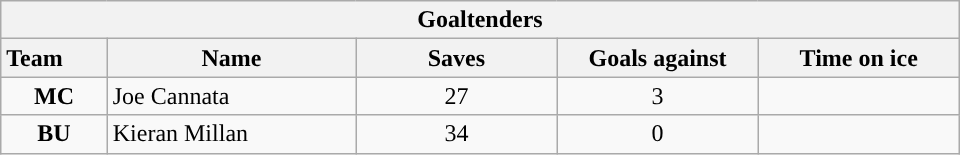<table class="wikitable" style="width:40em; text-align:right;">
<tr>
<th colspan=5>Goaltenders</th>
</tr>
<tr>
<th style="width:4em; text-align:left;">Team</th>
<th style="width:10em;">Name</th>
<th style="width:8em;">Saves</th>
<th style="width:8em;">Goals against</th>
<th style="width:8em;">Time on ice</th>
</tr>
<tr>
<td align=center><strong>MC</strong></td>
<td style="text-align:left;">Joe Cannata</td>
<td align=center>27</td>
<td align=center>3</td>
<td align=center></td>
</tr>
<tr>
<td align=center><strong>BU</strong></td>
<td style="text-align:left;">Kieran Millan</td>
<td align=center>34</td>
<td align=center>0</td>
<td align=center></td>
</tr>
</table>
